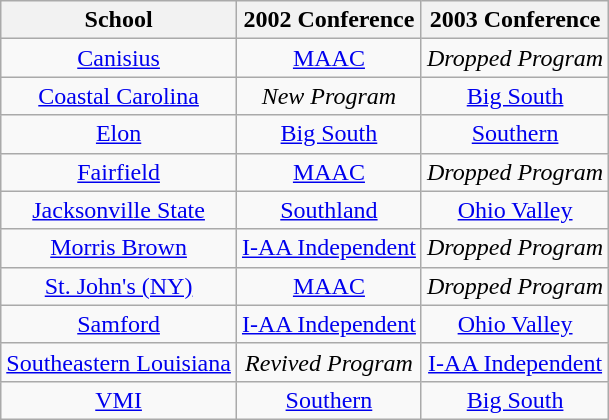<table class="wikitable sortable">
<tr>
<th>School</th>
<th>2002 Conference</th>
<th>2003 Conference</th>
</tr>
<tr style="text-align:center;">
<td><a href='#'>Canisius</a></td>
<td><a href='#'>MAAC</a></td>
<td><em>Dropped Program</em></td>
</tr>
<tr style="text-align:center;">
<td><a href='#'>Coastal Carolina</a></td>
<td><em>New Program</em></td>
<td><a href='#'>Big South</a></td>
</tr>
<tr style="text-align:center;">
<td><a href='#'>Elon</a></td>
<td><a href='#'>Big South</a></td>
<td><a href='#'>Southern</a></td>
</tr>
<tr style="text-align:center;">
<td><a href='#'>Fairfield</a></td>
<td><a href='#'>MAAC</a></td>
<td><em>Dropped Program</em></td>
</tr>
<tr style="text-align:center;">
<td><a href='#'>Jacksonville State</a></td>
<td><a href='#'>Southland</a></td>
<td><a href='#'>Ohio Valley</a></td>
</tr>
<tr style="text-align:center;">
<td><a href='#'>Morris Brown</a></td>
<td><a href='#'>I-AA Independent</a></td>
<td><em>Dropped Program</em></td>
</tr>
<tr style="text-align:center;">
<td><a href='#'>St. John's (NY)</a></td>
<td><a href='#'>MAAC</a></td>
<td><em>Dropped Program</em></td>
</tr>
<tr style="text-align:center;">
<td><a href='#'>Samford</a></td>
<td><a href='#'>I-AA Independent</a></td>
<td><a href='#'>Ohio Valley</a></td>
</tr>
<tr style="text-align:center;">
<td><a href='#'>Southeastern Louisiana</a></td>
<td><em>Revived Program</em></td>
<td><a href='#'>I-AA Independent</a></td>
</tr>
<tr style="text-align:center;">
<td><a href='#'>VMI</a></td>
<td><a href='#'>Southern</a></td>
<td><a href='#'>Big South</a></td>
</tr>
</table>
